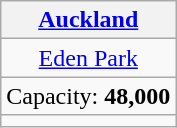<table class="wikitable" style="text-align:center">
<tr>
<th> <a href='#'>Auckland</a></th>
</tr>
<tr>
<td><a href='#'>Eden Park</a></td>
</tr>
<tr>
<td>Capacity: <strong>48,000</strong></td>
</tr>
<tr>
<td></td>
</tr>
</table>
